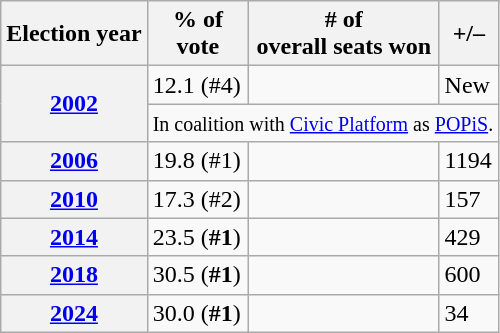<table class=wikitable>
<tr>
<th>Election year</th>
<th>% of<br>vote</th>
<th># of<br>overall seats won</th>
<th>+/–</th>
</tr>
<tr>
<th rowspan="2"><a href='#'>2002</a></th>
<td>12.1 (#4)</td>
<td></td>
<td>New</td>
</tr>
<tr>
<td colspan="3"><small>In coalition with <a href='#'>Civic Platform</a> as <a href='#'>POPiS</a>.</small></td>
</tr>
<tr>
<th><a href='#'>2006</a></th>
<td>19.8 (#1)</td>
<td></td>
<td> 1194</td>
</tr>
<tr>
<th><a href='#'>2010</a></th>
<td>17.3 (#2)</td>
<td></td>
<td> 157</td>
</tr>
<tr>
<th><a href='#'>2014</a></th>
<td>23.5 (<strong>#1</strong>)</td>
<td></td>
<td> 429</td>
</tr>
<tr>
<th><a href='#'>2018</a></th>
<td>30.5 (<strong>#1</strong>)</td>
<td></td>
<td> 600</td>
</tr>
<tr>
<th><a href='#'>2024</a></th>
<td>30.0 (<strong>#1</strong>)</td>
<td></td>
<td> 34</td>
</tr>
</table>
